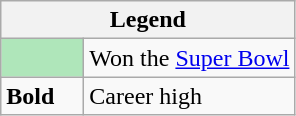<table class="wikitable mw-collapsible mw-collapsed">
<tr>
<th colspan="2">Legend</th>
</tr>
<tr>
<td style="background:#afe6ba; width:3em;"></td>
<td>Won the <a href='#'>Super Bowl</a></td>
</tr>
<tr>
<td><strong>Bold</strong></td>
<td>Career high</td>
</tr>
</table>
